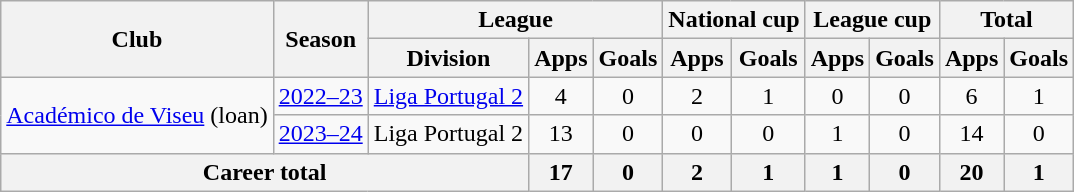<table class="wikitable" style="text-align: center">
<tr>
<th rowspan="2">Club</th>
<th rowspan="2">Season</th>
<th colspan="3">League</th>
<th colspan="2">National cup</th>
<th colspan="2">League cup</th>
<th colspan="2">Total</th>
</tr>
<tr>
<th>Division</th>
<th>Apps</th>
<th>Goals</th>
<th>Apps</th>
<th>Goals</th>
<th>Apps</th>
<th>Goals</th>
<th>Apps</th>
<th>Goals</th>
</tr>
<tr>
<td rowspan="2"><a href='#'>Académico de Viseu</a> (loan)</td>
<td><a href='#'>2022–23</a></td>
<td><a href='#'>Liga Portugal 2</a></td>
<td>4</td>
<td>0</td>
<td>2</td>
<td>1</td>
<td>0</td>
<td>0</td>
<td>6</td>
<td>1</td>
</tr>
<tr>
<td><a href='#'>2023–24</a></td>
<td>Liga Portugal 2</td>
<td>13</td>
<td>0</td>
<td>0</td>
<td>0</td>
<td>1</td>
<td>0</td>
<td>14</td>
<td>0</td>
</tr>
<tr>
<th colspan="3">Career total</th>
<th>17</th>
<th>0</th>
<th>2</th>
<th>1</th>
<th>1</th>
<th>0</th>
<th>20</th>
<th>1</th>
</tr>
</table>
